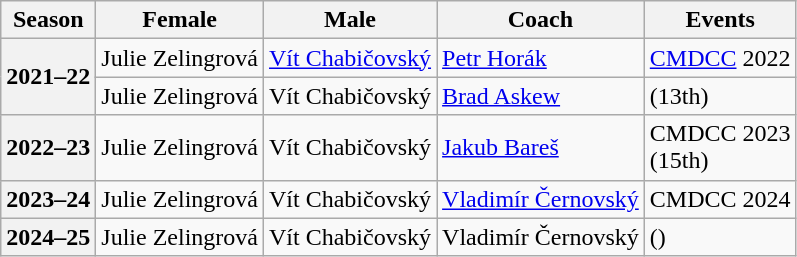<table class="wikitable">
<tr>
<th scope="col">Season</th>
<th scope="col">Female</th>
<th scope="col">Male</th>
<th scope="col">Coach</th>
<th scope="col">Events</th>
</tr>
<tr>
<th scope="row" rowspan="2">2021–22</th>
<td>Julie Zelingrová</td>
<td><a href='#'>Vít Chabičovský</a></td>
<td><a href='#'>Petr Horák</a></td>
<td><a href='#'>CMDCC</a> 2022 </td>
</tr>
<tr>
<td>Julie Zelingrová</td>
<td>Vít Chabičovský</td>
<td><a href='#'>Brad Askew</a></td>
<td> (13th)</td>
</tr>
<tr>
<th scope="row">2022–23</th>
<td>Julie Zelingrová</td>
<td>Vít Chabičovský</td>
<td><a href='#'>Jakub Bareš</a></td>
<td>CMDCC 2023  <br>  (15th)</td>
</tr>
<tr>
<th scope="row">2023–24</th>
<td>Julie Zelingrová</td>
<td>Vít Chabičovský</td>
<td><a href='#'>Vladimír Černovský</a></td>
<td>CMDCC 2024 </td>
</tr>
<tr>
<th scope="row">2024–25</th>
<td>Julie Zelingrová</td>
<td>Vít Chabičovský</td>
<td>Vladimír Černovský</td>
<td> ()</td>
</tr>
</table>
